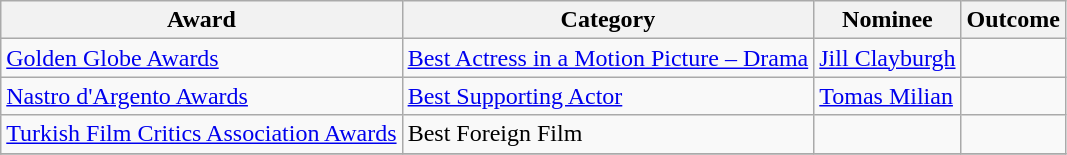<table class="wikitable">
<tr>
<th>Award</th>
<th>Category</th>
<th>Nominee</th>
<th>Outcome</th>
</tr>
<tr>
<td><a href='#'>Golden Globe Awards</a></td>
<td><a href='#'>Best Actress in a Motion Picture – Drama</a></td>
<td><a href='#'>Jill Clayburgh</a></td>
<td></td>
</tr>
<tr>
<td><a href='#'>Nastro d'Argento Awards</a></td>
<td><a href='#'>Best Supporting Actor</a></td>
<td><a href='#'>Tomas Milian</a></td>
<td></td>
</tr>
<tr>
<td><a href='#'>Turkish Film Critics Association Awards</a></td>
<td>Best Foreign Film</td>
<td></td>
<td></td>
</tr>
<tr>
</tr>
</table>
